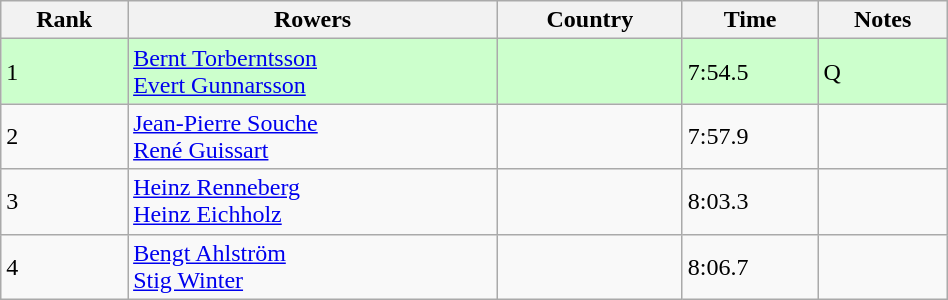<table class="wikitable" width=50%>
<tr>
<th>Rank</th>
<th>Rowers</th>
<th>Country</th>
<th>Time</th>
<th>Notes</th>
</tr>
<tr bgcolor=ccffcc>
<td>1</td>
<td><a href='#'>Bernt Torberntsson</a><br><a href='#'>Evert Gunnarsson</a></td>
<td></td>
<td>7:54.5</td>
<td>Q</td>
</tr>
<tr>
<td>2</td>
<td><a href='#'>Jean-Pierre Souche</a><br><a href='#'>René Guissart</a></td>
<td></td>
<td>7:57.9</td>
<td></td>
</tr>
<tr>
<td>3</td>
<td><a href='#'>Heinz Renneberg</a><br><a href='#'>Heinz Eichholz</a></td>
<td></td>
<td>8:03.3</td>
<td></td>
</tr>
<tr>
<td>4</td>
<td><a href='#'>Bengt Ahlström</a><br><a href='#'>Stig Winter</a></td>
<td></td>
<td>8:06.7</td>
<td></td>
</tr>
</table>
